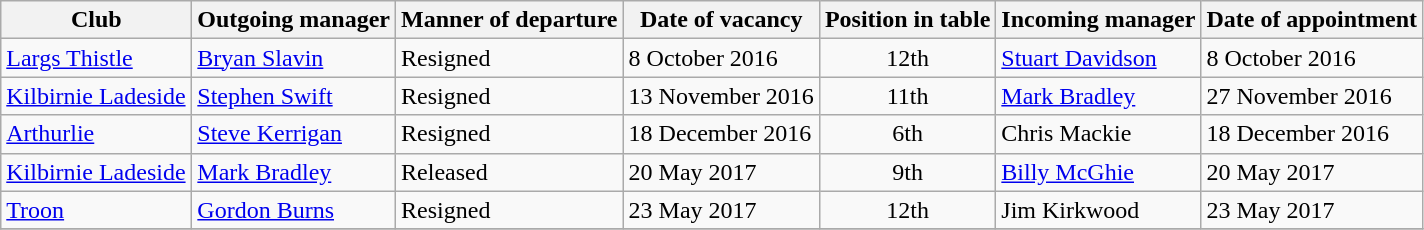<table class="wikitable">
<tr>
<th width=120>Club</th>
<th>Outgoing manager</th>
<th>Manner of departure</th>
<th>Date of vacancy</th>
<th>Position in table</th>
<th>Incoming manager</th>
<th>Date of appointment</th>
</tr>
<tr>
<td><a href='#'>Largs Thistle</a></td>
<td><a href='#'>Bryan Slavin</a></td>
<td>Resigned </td>
<td>8 October 2016</td>
<td align="center">12th</td>
<td><a href='#'>Stuart Davidson</a></td>
<td>8 October 2016</td>
</tr>
<tr>
<td><a href='#'>Kilbirnie Ladeside</a></td>
<td><a href='#'>Stephen Swift</a></td>
<td>Resigned </td>
<td>13 November 2016</td>
<td align="center">11th</td>
<td><a href='#'>Mark Bradley</a></td>
<td>27 November 2016</td>
</tr>
<tr>
<td><a href='#'>Arthurlie</a></td>
<td><a href='#'>Steve Kerrigan</a></td>
<td>Resigned </td>
<td>18 December 2016</td>
<td align="center">6th</td>
<td>Chris Mackie </td>
<td>18 December 2016</td>
</tr>
<tr>
<td><a href='#'>Kilbirnie Ladeside</a></td>
<td><a href='#'>Mark Bradley</a></td>
<td>Released </td>
<td>20 May 2017</td>
<td align="center">9th</td>
<td><a href='#'>Billy McGhie</a></td>
<td>20 May 2017</td>
</tr>
<tr>
<td><a href='#'>Troon</a></td>
<td><a href='#'>Gordon Burns</a></td>
<td>Resigned </td>
<td>23 May 2017</td>
<td align="center">12th</td>
<td>Jim Kirkwood</td>
<td>23 May 2017</td>
</tr>
<tr>
</tr>
</table>
